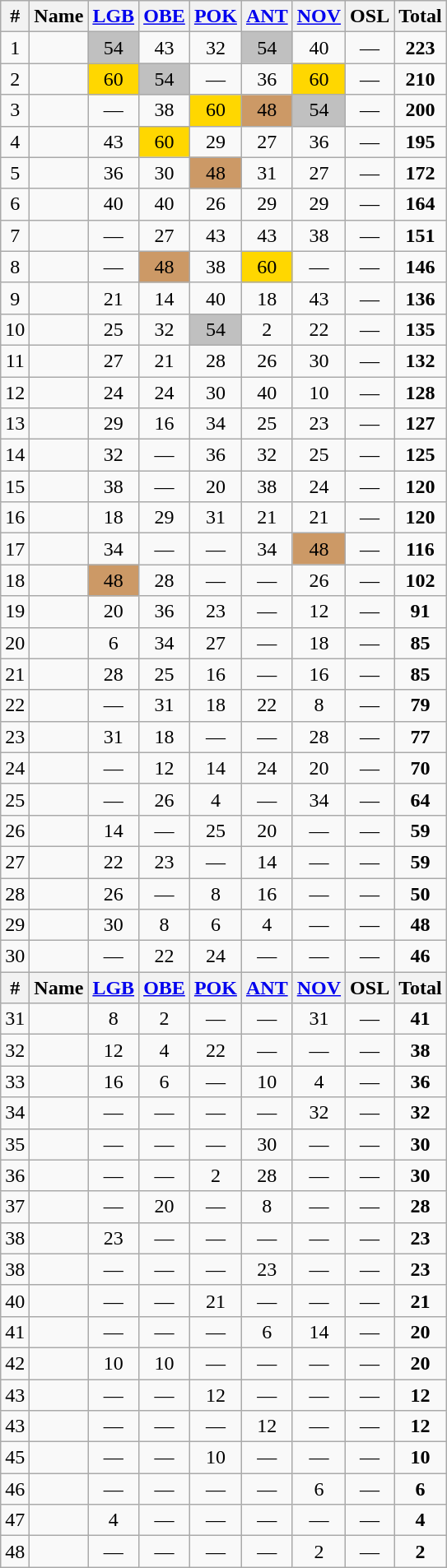<table class="wikitable sortable" style="text-align:center;">
<tr>
<th>#</th>
<th>Name</th>
<th><a href='#'>LGB</a></th>
<th><a href='#'>OBE</a></th>
<th><a href='#'>POK</a></th>
<th><a href='#'>ANT</a></th>
<th><a href='#'>NOV</a></th>
<th>OSL</th>
<th><strong>Total</strong> </th>
</tr>
<tr>
<td>1</td>
<td align="left"></td>
<td bgcolor="silver">54</td>
<td>43</td>
<td>32</td>
<td bgcolor="silver">54</td>
<td>40</td>
<td>—</td>
<td><strong>223</strong></td>
</tr>
<tr>
<td>2</td>
<td align="left"></td>
<td bgcolor="gold">60</td>
<td bgcolor="silver">54</td>
<td>—</td>
<td>36</td>
<td bgcolor="gold">60</td>
<td>—</td>
<td><strong>210</strong></td>
</tr>
<tr>
<td>3</td>
<td align="left"></td>
<td>—</td>
<td>38</td>
<td bgcolor="gold">60</td>
<td bgcolor="#cc9966">48</td>
<td bgcolor="silver">54</td>
<td>—</td>
<td><strong>200</strong></td>
</tr>
<tr>
<td>4</td>
<td align="left"></td>
<td>43</td>
<td bgcolor="gold">60</td>
<td>29</td>
<td>27</td>
<td>36</td>
<td>—</td>
<td><strong>195</strong></td>
</tr>
<tr>
<td>5</td>
<td align="left"></td>
<td>36</td>
<td>30</td>
<td bgcolor="#cc9966">48</td>
<td>31</td>
<td>27</td>
<td>—</td>
<td><strong>172</strong></td>
</tr>
<tr>
<td>6</td>
<td align="left"></td>
<td>40</td>
<td>40</td>
<td>26</td>
<td>29</td>
<td>29</td>
<td>—</td>
<td><strong>164</strong></td>
</tr>
<tr>
<td>7</td>
<td align="left"></td>
<td>—</td>
<td>27</td>
<td>43</td>
<td>43</td>
<td>38</td>
<td>—</td>
<td><strong>151</strong></td>
</tr>
<tr>
<td>8</td>
<td align="left"></td>
<td>—</td>
<td bgcolor="#cc9966">48</td>
<td>38</td>
<td bgcolor="gold">60</td>
<td>—</td>
<td>—</td>
<td><strong>146</strong></td>
</tr>
<tr>
<td>9</td>
<td align="left"></td>
<td>21</td>
<td>14</td>
<td>40</td>
<td>18</td>
<td>43</td>
<td>—</td>
<td><strong>136</strong></td>
</tr>
<tr>
<td>10</td>
<td align="left"></td>
<td>25</td>
<td>32</td>
<td bgcolor="silver">54</td>
<td>2</td>
<td>22</td>
<td>—</td>
<td><strong>135</strong></td>
</tr>
<tr>
<td>11</td>
<td align="left"></td>
<td>27</td>
<td>21</td>
<td>28</td>
<td>26</td>
<td>30</td>
<td>—</td>
<td><strong>132</strong></td>
</tr>
<tr>
<td>12</td>
<td align="left"></td>
<td>24</td>
<td>24</td>
<td>30</td>
<td>40</td>
<td>10</td>
<td>—</td>
<td><strong>128</strong></td>
</tr>
<tr>
<td>13</td>
<td align="left"></td>
<td>29</td>
<td>16</td>
<td>34</td>
<td>25</td>
<td>23</td>
<td>—</td>
<td><strong>127</strong></td>
</tr>
<tr>
<td>14</td>
<td align="left"></td>
<td>32</td>
<td>—</td>
<td>36</td>
<td>32</td>
<td>25</td>
<td>—</td>
<td><strong>125</strong></td>
</tr>
<tr>
<td>15</td>
<td align="left"></td>
<td>38</td>
<td>—</td>
<td>20</td>
<td>38</td>
<td>24</td>
<td>—</td>
<td><strong>120</strong></td>
</tr>
<tr>
<td>16</td>
<td align="left"></td>
<td>18</td>
<td>29</td>
<td>31</td>
<td>21</td>
<td>21</td>
<td>—</td>
<td><strong>120</strong></td>
</tr>
<tr>
<td>17</td>
<td align="left"></td>
<td>34</td>
<td>—</td>
<td>—</td>
<td>34</td>
<td bgcolor="#cc9966">48</td>
<td>—</td>
<td><strong>116</strong></td>
</tr>
<tr>
<td>18</td>
<td align="left"></td>
<td bgcolor="#cc9966">48</td>
<td>28</td>
<td>—</td>
<td>—</td>
<td>26</td>
<td>—</td>
<td><strong>102</strong></td>
</tr>
<tr>
<td>19</td>
<td align="left"></td>
<td>20</td>
<td>36</td>
<td>23</td>
<td>—</td>
<td>12</td>
<td>—</td>
<td><strong>91</strong></td>
</tr>
<tr>
<td>20</td>
<td align="left"></td>
<td>6</td>
<td>34</td>
<td>27</td>
<td>—</td>
<td>18</td>
<td>—</td>
<td><strong>85</strong></td>
</tr>
<tr>
<td>21</td>
<td align="left"></td>
<td>28</td>
<td>25</td>
<td>16</td>
<td>—</td>
<td>16</td>
<td>—</td>
<td><strong>85</strong></td>
</tr>
<tr>
<td>22</td>
<td align="left"></td>
<td>—</td>
<td>31</td>
<td>18</td>
<td>22</td>
<td>8</td>
<td>—</td>
<td><strong>79</strong></td>
</tr>
<tr>
<td>23</td>
<td align="left"></td>
<td>31</td>
<td>18</td>
<td>—</td>
<td>—</td>
<td>28</td>
<td>—</td>
<td><strong>77</strong></td>
</tr>
<tr>
<td>24</td>
<td align="left"></td>
<td>—</td>
<td>12</td>
<td>14</td>
<td>24</td>
<td>20</td>
<td>—</td>
<td><strong>70</strong></td>
</tr>
<tr>
<td>25</td>
<td align="left"></td>
<td>—</td>
<td>26</td>
<td>4</td>
<td>—</td>
<td>34</td>
<td>—</td>
<td><strong>64</strong></td>
</tr>
<tr>
<td>26</td>
<td align="left"></td>
<td>14</td>
<td>—</td>
<td>25</td>
<td>20</td>
<td>—</td>
<td>—</td>
<td><strong>59</strong></td>
</tr>
<tr>
<td>27</td>
<td align="left"></td>
<td>22</td>
<td>23</td>
<td>—</td>
<td>14</td>
<td>—</td>
<td>—</td>
<td><strong>59</strong></td>
</tr>
<tr>
<td>28</td>
<td align="left"></td>
<td>26</td>
<td>—</td>
<td>8</td>
<td>16</td>
<td>—</td>
<td>—</td>
<td><strong>50</strong></td>
</tr>
<tr>
<td>29</td>
<td align="left"></td>
<td>30</td>
<td>8</td>
<td>6</td>
<td>4</td>
<td>—</td>
<td>—</td>
<td><strong>48</strong></td>
</tr>
<tr>
<td>30</td>
<td align="left"></td>
<td>—</td>
<td>22</td>
<td>24</td>
<td>—</td>
<td>—</td>
<td>—</td>
<td><strong>46</strong></td>
</tr>
<tr>
<th>#</th>
<th>Name</th>
<th><a href='#'>LGB</a></th>
<th><a href='#'>OBE</a></th>
<th><a href='#'>POK</a></th>
<th><a href='#'>ANT</a></th>
<th><a href='#'>NOV</a></th>
<th>OSL</th>
<th><strong>Total</strong></th>
</tr>
<tr>
<td>31</td>
<td align="left"></td>
<td>8</td>
<td>2</td>
<td>—</td>
<td>—</td>
<td>31</td>
<td>—</td>
<td><strong>41</strong></td>
</tr>
<tr>
<td>32</td>
<td align="left"></td>
<td>12</td>
<td>4</td>
<td>22</td>
<td>—</td>
<td>—</td>
<td>—</td>
<td><strong>38</strong></td>
</tr>
<tr>
<td>33</td>
<td align="left"></td>
<td>16</td>
<td>6</td>
<td>—</td>
<td>10</td>
<td>4</td>
<td>—</td>
<td><strong>36</strong></td>
</tr>
<tr>
<td>34</td>
<td align="left"></td>
<td>—</td>
<td>—</td>
<td>—</td>
<td>—</td>
<td>32</td>
<td>—</td>
<td><strong>32</strong></td>
</tr>
<tr>
<td>35</td>
<td align="left"></td>
<td>—</td>
<td>—</td>
<td>—</td>
<td>30</td>
<td>—</td>
<td>—</td>
<td><strong>30</strong></td>
</tr>
<tr>
<td>36</td>
<td align="left"></td>
<td>—</td>
<td>—</td>
<td>2</td>
<td>28</td>
<td>—</td>
<td>—</td>
<td><strong>30</strong></td>
</tr>
<tr>
<td>37</td>
<td align="left"></td>
<td>—</td>
<td>20</td>
<td>—</td>
<td>8</td>
<td>—</td>
<td>—</td>
<td><strong>28</strong></td>
</tr>
<tr>
<td>38</td>
<td align="left"></td>
<td>23</td>
<td>—</td>
<td>—</td>
<td>—</td>
<td>—</td>
<td>—</td>
<td><strong>23</strong></td>
</tr>
<tr>
<td>38</td>
<td align="left"></td>
<td>—</td>
<td>—</td>
<td>—</td>
<td>23</td>
<td>—</td>
<td>—</td>
<td><strong>23</strong></td>
</tr>
<tr>
<td>40</td>
<td align="left"></td>
<td>—</td>
<td>—</td>
<td>21</td>
<td>—</td>
<td>—</td>
<td>—</td>
<td><strong>21</strong></td>
</tr>
<tr>
<td>41</td>
<td align="left"></td>
<td>—</td>
<td>—</td>
<td>—</td>
<td>6</td>
<td>14</td>
<td>—</td>
<td><strong>20</strong></td>
</tr>
<tr>
<td>42</td>
<td align="left"></td>
<td>10</td>
<td>10</td>
<td>—</td>
<td>—</td>
<td>—</td>
<td>—</td>
<td><strong>20</strong></td>
</tr>
<tr>
<td>43</td>
<td align="left"></td>
<td>—</td>
<td>—</td>
<td>12</td>
<td>—</td>
<td>—</td>
<td>—</td>
<td><strong>12</strong></td>
</tr>
<tr>
<td>43</td>
<td align="left"></td>
<td>—</td>
<td>—</td>
<td>—</td>
<td>12</td>
<td>—</td>
<td>—</td>
<td><strong>12</strong></td>
</tr>
<tr>
<td>45</td>
<td align="left"></td>
<td>—</td>
<td>—</td>
<td>10</td>
<td>—</td>
<td>—</td>
<td>—</td>
<td><strong>10</strong></td>
</tr>
<tr>
<td>46</td>
<td align="left"></td>
<td>—</td>
<td>—</td>
<td>—</td>
<td>—</td>
<td>6</td>
<td>—</td>
<td><strong>6</strong></td>
</tr>
<tr>
<td>47</td>
<td align="left"></td>
<td>4</td>
<td>—</td>
<td>—</td>
<td>—</td>
<td>—</td>
<td>—</td>
<td><strong>4</strong></td>
</tr>
<tr>
<td>48</td>
<td align="left"></td>
<td>—</td>
<td>—</td>
<td>—</td>
<td>—</td>
<td>2</td>
<td>—</td>
<td><strong>2</strong></td>
</tr>
</table>
